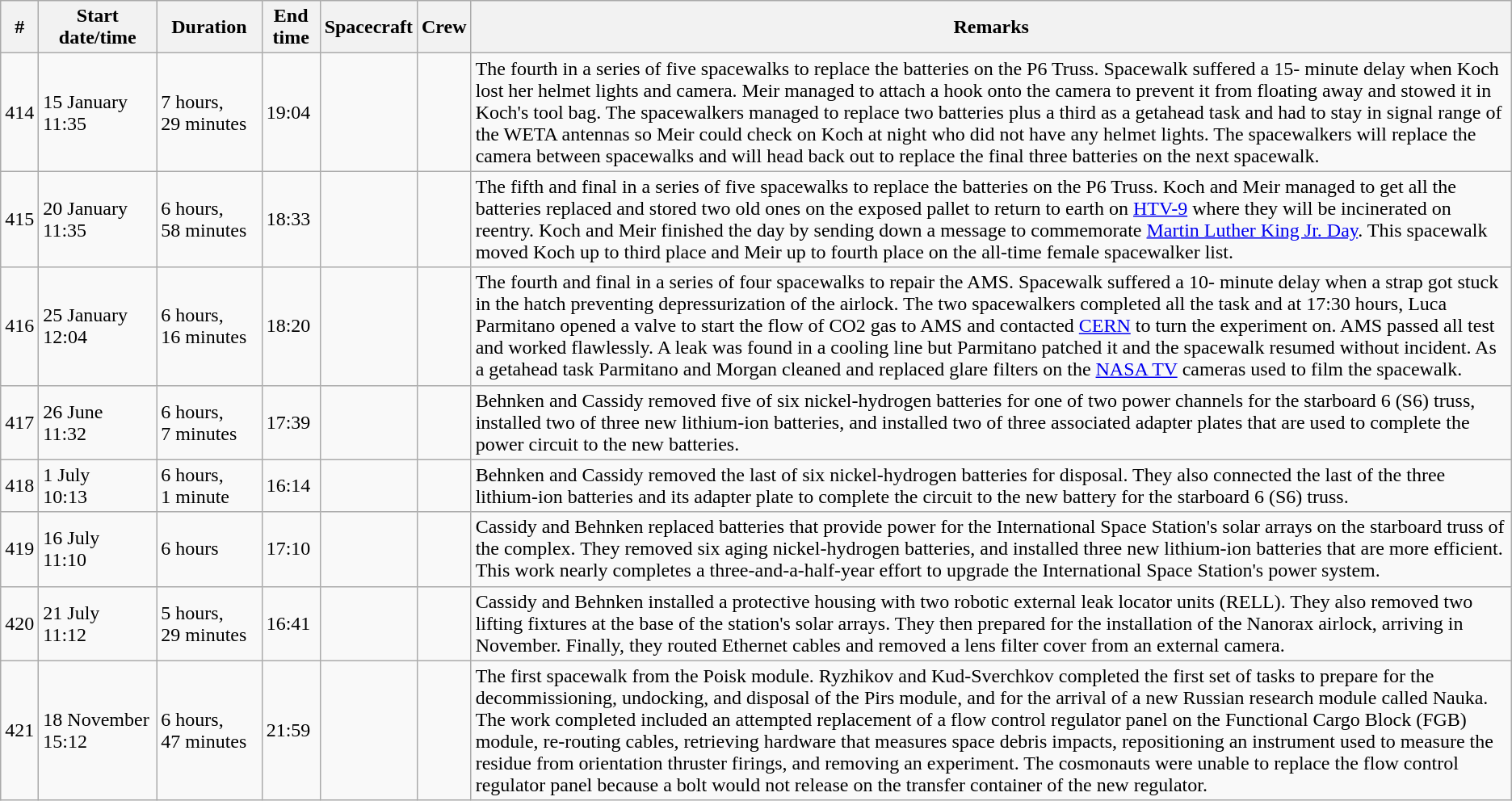<table class="wikitable sticky-header">
<tr>
<th>#</th>
<th>Start date/time</th>
<th>Duration</th>
<th>End time</th>
<th>Spacecraft</th>
<th>Crew</th>
<th>Remarks</th>
</tr>
<tr>
<td>414</td>
<td>15 January<br>11:35</td>
<td>7 hours, 29 minutes</td>
<td>19:04</td>
<td><br></td>
<td></td>
<td>The fourth in a series of five spacewalks to replace the batteries on the P6 Truss. Spacewalk suffered a 15- minute delay when Koch lost her helmet lights and camera. Meir managed to attach a hook onto the camera to prevent it from floating away and stowed it in Koch's tool bag. The spacewalkers managed to replace two batteries plus a third as a getahead task and had to stay in signal range of the WETA antennas so Meir could check on Koch at night who did not have any helmet lights. The spacewalkers will replace the camera between spacewalks and will head back out to replace the final three batteries on the next spacewalk.</td>
</tr>
<tr>
<td>415</td>
<td>20 January<br>11:35</td>
<td>6 hours, 58 minutes</td>
<td>18:33</td>
<td><br></td>
<td></td>
<td>The fifth and final in a series of five spacewalks to replace the batteries on the P6 Truss. Koch and Meir managed to get all the batteries replaced and stored two old ones on the exposed pallet to return to earth on <a href='#'>HTV-9</a> where they will be incinerated on reentry. Koch and Meir finished the day by sending down a message to commemorate <a href='#'>Martin Luther King Jr. Day</a>. This spacewalk moved Koch up to third place and Meir up to fourth place on the all-time female spacewalker list.</td>
</tr>
<tr>
<td>416</td>
<td>25 January<br>12:04</td>
<td>6 hours, 16 minutes</td>
<td>18:20</td>
<td><br></td>
<td></td>
<td>The fourth and final in a series of four spacewalks to repair the AMS. Spacewalk suffered a 10- minute delay when a strap got stuck in the hatch preventing depressurization of the airlock. The two spacewalkers completed all the task and at 17:30 hours, Luca Parmitano opened a valve to start the flow of CO2 gas to AMS and contacted <a href='#'>CERN</a> to turn the experiment on. AMS passed all test and worked flawlessly. A leak was found in a cooling line but Parmitano patched it and the spacewalk resumed without incident. As a getahead task Parmitano and Morgan cleaned and replaced glare filters on the <a href='#'>NASA TV</a> cameras used to film the spacewalk.</td>
</tr>
<tr>
<td>417</td>
<td>26 June<br>11:32</td>
<td>6 hours, 7 minutes</td>
<td>17:39</td>
<td><br></td>
<td></td>
<td>Behnken and Cassidy removed five of six nickel-hydrogen batteries for one of two power channels for the starboard 6 (S6) truss, installed two of three new lithium-ion batteries, and installed two of three associated adapter plates that are used to complete the power circuit to the new batteries.</td>
</tr>
<tr>
<td>418</td>
<td>1 July<br>10:13</td>
<td>6 hours, 1 minute</td>
<td>16:14</td>
<td><br></td>
<td></td>
<td>Behnken and Cassidy removed the last of six nickel-hydrogen batteries for disposal. They also connected the last of the three lithium-ion batteries and its adapter plate to complete the circuit to the new battery for the starboard 6 (S6) truss.</td>
</tr>
<tr>
<td>419</td>
<td>16 July<br>11:10</td>
<td>6 hours</td>
<td>17:10</td>
<td><br></td>
<td></td>
<td>Cassidy and Behnken replaced batteries that provide power for the International Space Station's solar arrays on the starboard truss of the complex. They removed six aging nickel-hydrogen batteries, and installed three new lithium-ion batteries that are more efficient. This work nearly completes a three-and-a-half-year effort to upgrade the International Space Station's power system.</td>
</tr>
<tr>
<td>420</td>
<td>21 July<br>11:12</td>
<td>5 hours, 29 minutes</td>
<td>16:41</td>
<td><br></td>
<td></td>
<td>Cassidy and Behnken installed a protective housing with two robotic external leak locator units (RELL). They also removed two lifting fixtures at the base of the station's solar arrays. They then prepared for the installation of the Nanorax airlock, arriving in November. Finally, they routed Ethernet cables and removed a lens filter cover from an external camera.</td>
</tr>
<tr>
<td>421</td>
<td>18 November<br>15:12</td>
<td>6 hours, 47 minutes</td>
<td>21:59</td>
<td><br></td>
<td></td>
<td>The first spacewalk from the Poisk module. Ryzhikov and Kud-Sverchkov completed the first set of tasks to prepare for the decommissioning, undocking, and disposal of the Pirs module, and for the arrival of a new Russian research module called Nauka. The work completed included an attempted replacement of a flow control regulator panel on the Functional Cargo Block (FGB) module, re-routing cables, retrieving hardware that measures space debris impacts, repositioning an instrument used to measure the residue from orientation thruster firings, and removing an experiment. The cosmonauts were unable to replace the flow control regulator panel because a bolt would not release on the transfer container of the new regulator.</td>
</tr>
</table>
